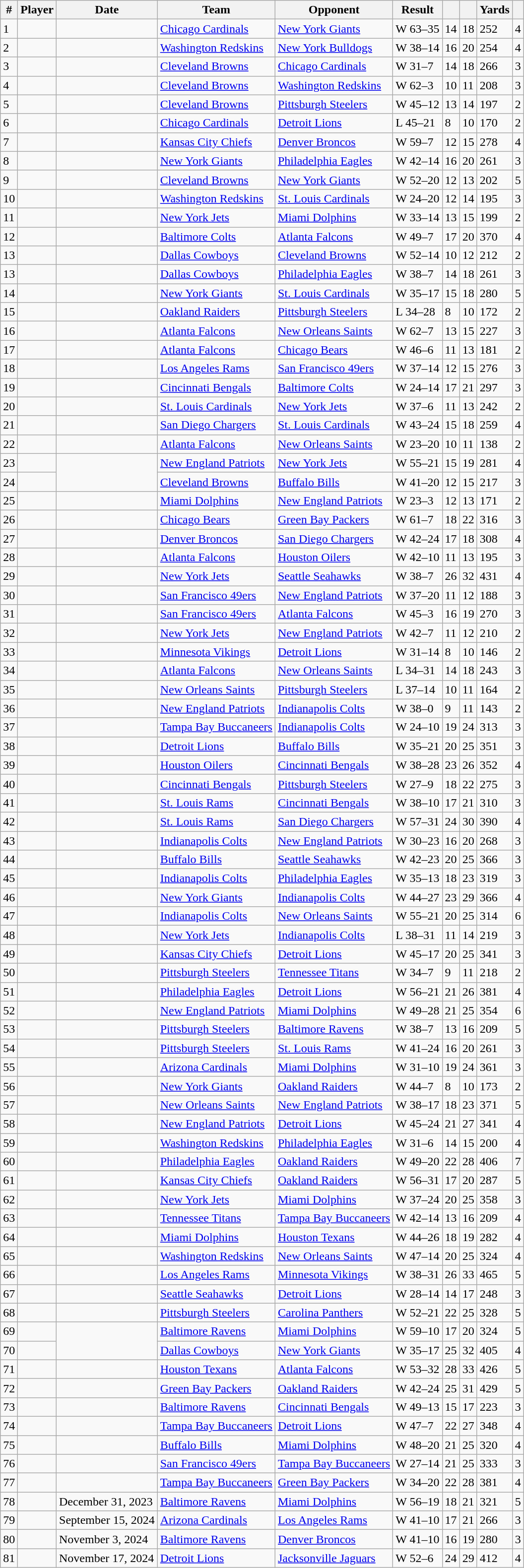<table class="wikitable sortable" width="auto">
<tr>
<th scope="col">#</th>
<th scope="col">Player</th>
<th scope="col">Date</th>
<th scope="col">Team</th>
<th scope="col">Opponent</th>
<th scope="col">Result</th>
<th scope="col"></th>
<th scope="col"></th>
<th scope="col">Yards</th>
<th scope="col"></th>
</tr>
<tr>
<td>1</td>
<td scope="row"></td>
<td></td>
<td><a href='#'>Chicago Cardinals</a></td>
<td><a href='#'>New York Giants</a></td>
<td>W 63–35</td>
<td>14</td>
<td>18</td>
<td>252</td>
<td>4</td>
</tr>
<tr>
<td>2</td>
<td scope="row"></td>
<td></td>
<td><a href='#'>Washington Redskins</a></td>
<td><a href='#'>New York Bulldogs</a></td>
<td>W 38–14</td>
<td>16</td>
<td>20</td>
<td>254</td>
<td>4</td>
</tr>
<tr>
<td>3</td>
<td scope="row"></td>
<td></td>
<td><a href='#'>Cleveland Browns</a></td>
<td><a href='#'>Chicago Cardinals</a></td>
<td>W 31–7</td>
<td>14</td>
<td>18</td>
<td>266</td>
<td>3</td>
</tr>
<tr>
<td>4</td>
<td scope="row"></td>
<td></td>
<td><a href='#'>Cleveland Browns</a></td>
<td><a href='#'>Washington Redskins</a></td>
<td>W 62–3</td>
<td>10</td>
<td>11</td>
<td>208</td>
<td>3</td>
</tr>
<tr>
<td>5</td>
<td scope="row"></td>
<td></td>
<td><a href='#'>Cleveland Browns</a></td>
<td><a href='#'>Pittsburgh Steelers</a></td>
<td>W 45–12</td>
<td>13</td>
<td>14</td>
<td>197</td>
<td>2</td>
</tr>
<tr>
<td>6</td>
<td scope="row"></td>
<td></td>
<td><a href='#'>Chicago Cardinals</a></td>
<td><a href='#'>Detroit Lions</a></td>
<td>L 45–21</td>
<td>8</td>
<td>10</td>
<td>170</td>
<td>2</td>
</tr>
<tr>
<td>7</td>
<td scope="row"></td>
<td></td>
<td><a href='#'>Kansas City Chiefs</a></td>
<td><a href='#'>Denver Broncos</a></td>
<td>W 59–7</td>
<td>12</td>
<td>15</td>
<td>278</td>
<td>4</td>
</tr>
<tr>
<td>8</td>
<td scope="row"></td>
<td></td>
<td><a href='#'>New York Giants</a></td>
<td><a href='#'>Philadelphia Eagles</a></td>
<td>W 42–14</td>
<td>16</td>
<td>20</td>
<td>261</td>
<td>3</td>
</tr>
<tr>
<td>9</td>
<td scope="row"></td>
<td></td>
<td><a href='#'>Cleveland Browns</a></td>
<td><a href='#'>New York Giants</a></td>
<td>W 52–20</td>
<td>12</td>
<td>13</td>
<td>202</td>
<td>5</td>
</tr>
<tr>
<td>10</td>
<td scope="row"></td>
<td></td>
<td><a href='#'>Washington Redskins</a></td>
<td><a href='#'>St. Louis Cardinals</a></td>
<td>W 24–20</td>
<td>12</td>
<td>14</td>
<td>195</td>
<td>3</td>
</tr>
<tr>
<td>11</td>
<td scope="row"></td>
<td></td>
<td><a href='#'>New York Jets</a></td>
<td><a href='#'>Miami Dolphins</a></td>
<td>W 33–14</td>
<td>13</td>
<td>15</td>
<td>199</td>
<td>2</td>
</tr>
<tr>
<td>12</td>
<td scope="row"></td>
<td></td>
<td><a href='#'>Baltimore Colts</a></td>
<td><a href='#'>Atlanta Falcons</a></td>
<td>W 49–7</td>
<td>17</td>
<td>20</td>
<td>370</td>
<td>4</td>
</tr>
<tr>
<td>13</td>
<td scope="row"></td>
<td></td>
<td><a href='#'>Dallas Cowboys</a></td>
<td><a href='#'>Cleveland Browns</a></td>
<td>W 52–14</td>
<td>10</td>
<td>12</td>
<td>212</td>
<td>2</td>
</tr>
<tr>
<td>13</td>
<td scope="row"></td>
<td></td>
<td><a href='#'>Dallas Cowboys</a></td>
<td><a href='#'>Philadelphia Eagles</a></td>
<td>W 38–7</td>
<td>14</td>
<td>18</td>
<td>261</td>
<td>3</td>
</tr>
<tr>
<td>14</td>
<td scope="row"></td>
<td></td>
<td><a href='#'>New York Giants</a></td>
<td><a href='#'>St. Louis Cardinals</a></td>
<td>W 35–17</td>
<td>15</td>
<td>18</td>
<td>280</td>
<td>5</td>
</tr>
<tr>
<td>15</td>
<td scope="row"></td>
<td></td>
<td><a href='#'>Oakland Raiders</a></td>
<td><a href='#'>Pittsburgh Steelers</a></td>
<td>L 34–28</td>
<td>8</td>
<td>10</td>
<td>172</td>
<td>2</td>
</tr>
<tr>
<td>16</td>
<td scope="row"></td>
<td></td>
<td><a href='#'>Atlanta Falcons</a></td>
<td><a href='#'>New Orleans Saints</a></td>
<td>W 62–7</td>
<td>13</td>
<td>15</td>
<td>227</td>
<td>3</td>
</tr>
<tr>
<td>17</td>
<td scope="row"></td>
<td></td>
<td><a href='#'>Atlanta Falcons</a></td>
<td><a href='#'>Chicago Bears</a></td>
<td>W 46–6</td>
<td>11</td>
<td>13</td>
<td>181</td>
<td>2</td>
</tr>
<tr>
<td>18</td>
<td scope="row"></td>
<td></td>
<td><a href='#'>Los Angeles Rams</a></td>
<td><a href='#'>San Francisco 49ers</a></td>
<td>W 37–14</td>
<td>12</td>
<td>15</td>
<td>276</td>
<td>3</td>
</tr>
<tr>
<td>19</td>
<td scope="row"></td>
<td></td>
<td><a href='#'>Cincinnati Bengals</a></td>
<td><a href='#'>Baltimore Colts</a></td>
<td>W 24–14</td>
<td>17</td>
<td>21</td>
<td>297</td>
<td>3</td>
</tr>
<tr>
<td>20</td>
<td scope="row"></td>
<td></td>
<td><a href='#'>St. Louis Cardinals</a></td>
<td><a href='#'>New York Jets</a></td>
<td>W 37–6</td>
<td>11</td>
<td>13</td>
<td>242</td>
<td>2</td>
</tr>
<tr>
<td>21</td>
<td scope="row"></td>
<td></td>
<td><a href='#'>San Diego Chargers</a></td>
<td><a href='#'>St. Louis Cardinals</a></td>
<td>W 43–24</td>
<td>15</td>
<td>18</td>
<td>259</td>
<td>4</td>
</tr>
<tr>
<td>22</td>
<td scope="row"></td>
<td></td>
<td><a href='#'>Atlanta Falcons</a></td>
<td><a href='#'>New Orleans Saints</a></td>
<td>W 23–20</td>
<td>10</td>
<td>11</td>
<td>138</td>
<td>2</td>
</tr>
<tr>
<td>23</td>
<td scope="row"></td>
<td rowspan="2"></td>
<td><a href='#'>New England Patriots</a></td>
<td><a href='#'>New York Jets</a></td>
<td>W 55–21</td>
<td>15</td>
<td>19</td>
<td>281</td>
<td>4</td>
</tr>
<tr>
<td>24</td>
<td scope="row"></td>
<td><a href='#'>Cleveland Browns</a></td>
<td><a href='#'>Buffalo Bills</a></td>
<td>W 41–20</td>
<td>12</td>
<td>15</td>
<td>217</td>
<td>3</td>
</tr>
<tr>
<td>25</td>
<td scope="row"></td>
<td></td>
<td><a href='#'>Miami Dolphins</a></td>
<td><a href='#'>New England Patriots</a></td>
<td>W 23–3</td>
<td>12</td>
<td>13</td>
<td>171</td>
<td>2</td>
</tr>
<tr>
<td>26</td>
<td scope="row"></td>
<td></td>
<td><a href='#'>Chicago Bears</a></td>
<td><a href='#'>Green Bay Packers</a></td>
<td>W 61–7</td>
<td>18</td>
<td>22</td>
<td>316</td>
<td>3</td>
</tr>
<tr>
<td>27</td>
<td scope="row"> </td>
<td></td>
<td><a href='#'>Denver Broncos</a></td>
<td><a href='#'>San Diego Chargers</a></td>
<td>W 42–24</td>
<td>17</td>
<td>18</td>
<td>308</td>
<td>4</td>
</tr>
<tr>
<td>28</td>
<td scope="row"></td>
<td></td>
<td><a href='#'>Atlanta Falcons</a></td>
<td><a href='#'>Houston Oilers</a></td>
<td>W 42–10</td>
<td>11</td>
<td>13</td>
<td>195</td>
<td>3</td>
</tr>
<tr>
<td>29</td>
<td scope="row"></td>
<td></td>
<td><a href='#'>New York Jets</a></td>
<td><a href='#'>Seattle Seahawks</a></td>
<td>W 38–7</td>
<td>26</td>
<td>32</td>
<td>431</td>
<td>4</td>
</tr>
<tr>
<td>30</td>
<td scope="row"></td>
<td></td>
<td><a href='#'>San Francisco 49ers</a></td>
<td><a href='#'>New England Patriots</a></td>
<td>W 37–20</td>
<td>11</td>
<td>12</td>
<td>188</td>
<td>3</td>
</tr>
<tr>
<td>31</td>
<td scope="row"></td>
<td></td>
<td><a href='#'>San Francisco 49ers</a></td>
<td><a href='#'>Atlanta Falcons</a></td>
<td>W 45–3</td>
<td>16</td>
<td>19</td>
<td>270</td>
<td>3</td>
</tr>
<tr>
<td>32</td>
<td scope="row"> </td>
<td></td>
<td><a href='#'>New York Jets</a></td>
<td><a href='#'>New England Patriots</a></td>
<td>W 42–7</td>
<td>11</td>
<td>12</td>
<td>210</td>
<td>2</td>
</tr>
<tr>
<td>33</td>
<td scope="row"></td>
<td></td>
<td><a href='#'>Minnesota Vikings</a></td>
<td><a href='#'>Detroit Lions</a></td>
<td>W 31–14</td>
<td>8</td>
<td>10</td>
<td>146</td>
<td>2</td>
</tr>
<tr>
<td>34</td>
<td scope="row"></td>
<td></td>
<td><a href='#'>Atlanta Falcons</a></td>
<td><a href='#'>New Orleans Saints</a></td>
<td>L 34–31</td>
<td>14</td>
<td>18</td>
<td>243</td>
<td>3</td>
</tr>
<tr>
<td>35</td>
<td scope="row"></td>
<td></td>
<td><a href='#'>New Orleans Saints</a></td>
<td><a href='#'>Pittsburgh Steelers</a></td>
<td>L 37–14</td>
<td>10</td>
<td>11</td>
<td>164</td>
<td>2</td>
</tr>
<tr>
<td>36</td>
<td scope="row"></td>
<td></td>
<td><a href='#'>New England Patriots</a></td>
<td><a href='#'>Indianapolis Colts</a></td>
<td>W 38–0</td>
<td>9</td>
<td>11</td>
<td>143</td>
<td>2</td>
</tr>
<tr>
<td>37</td>
<td scope="row"></td>
<td></td>
<td><a href='#'>Tampa Bay Buccaneers</a></td>
<td><a href='#'>Indianapolis Colts</a></td>
<td>W 24–10</td>
<td>19</td>
<td>24</td>
<td>313</td>
<td>3</td>
</tr>
<tr>
<td>38</td>
<td scope="row"></td>
<td></td>
<td><a href='#'>Detroit Lions</a></td>
<td><a href='#'>Buffalo Bills</a></td>
<td>W 35–21</td>
<td>20</td>
<td>25</td>
<td>351</td>
<td>3</td>
</tr>
<tr>
<td>39</td>
<td scope="row"></td>
<td></td>
<td><a href='#'>Houston Oilers</a></td>
<td><a href='#'>Cincinnati Bengals</a></td>
<td>W 38–28</td>
<td>23</td>
<td>26</td>
<td>352</td>
<td>4</td>
</tr>
<tr>
<td>40</td>
<td scope="row"></td>
<td></td>
<td><a href='#'>Cincinnati Bengals</a></td>
<td><a href='#'>Pittsburgh Steelers</a></td>
<td>W 27–9</td>
<td>18</td>
<td>22</td>
<td>275</td>
<td>3</td>
</tr>
<tr>
<td>41</td>
<td scope="row"></td>
<td></td>
<td><a href='#'>St. Louis Rams</a></td>
<td><a href='#'>Cincinnati Bengals</a></td>
<td>W 38–10</td>
<td>17</td>
<td>21</td>
<td>310</td>
<td>3</td>
</tr>
<tr>
<td>42</td>
<td scope="row"> </td>
<td></td>
<td><a href='#'>St. Louis Rams</a></td>
<td><a href='#'>San Diego Chargers</a></td>
<td>W 57–31</td>
<td>24</td>
<td>30</td>
<td>390</td>
<td>4</td>
</tr>
<tr>
<td>43</td>
<td scope="row"></td>
<td></td>
<td><a href='#'>Indianapolis Colts</a></td>
<td><a href='#'>New England Patriots</a></td>
<td>W 30–23</td>
<td>16</td>
<td>20</td>
<td>268</td>
<td>3</td>
</tr>
<tr>
<td>44</td>
<td scope="row"></td>
<td></td>
<td><a href='#'>Buffalo Bills</a></td>
<td><a href='#'>Seattle Seahawks</a></td>
<td>W 42–23</td>
<td>20</td>
<td>25</td>
<td>366</td>
<td>3</td>
</tr>
<tr>
<td>45</td>
<td scope="row"> </td>
<td></td>
<td><a href='#'>Indianapolis Colts</a></td>
<td><a href='#'>Philadelphia Eagles</a></td>
<td>W 35–13</td>
<td>18</td>
<td>23</td>
<td>319</td>
<td>3</td>
</tr>
<tr>
<td>46</td>
<td scope="row"></td>
<td></td>
<td><a href='#'>New York Giants</a></td>
<td><a href='#'>Indianapolis Colts</a></td>
<td>W 44–27</td>
<td>23</td>
<td>29</td>
<td>366</td>
<td>4</td>
</tr>
<tr>
<td>47</td>
<td scope="row"> </td>
<td></td>
<td><a href='#'>Indianapolis Colts</a></td>
<td><a href='#'>New Orleans Saints</a></td>
<td>W 55–21</td>
<td>20</td>
<td>25</td>
<td>314</td>
<td>6</td>
</tr>
<tr>
<td>48</td>
<td scope="row"></td>
<td></td>
<td><a href='#'>New York Jets</a></td>
<td><a href='#'>Indianapolis Colts</a></td>
<td>L 38–31</td>
<td>11</td>
<td>14</td>
<td>219</td>
<td>3</td>
</tr>
<tr>
<td>49</td>
<td scope="row"></td>
<td></td>
<td><a href='#'>Kansas City Chiefs</a></td>
<td><a href='#'>Detroit Lions</a></td>
<td>W 45–17</td>
<td>20</td>
<td>25</td>
<td>341</td>
<td>3</td>
</tr>
<tr>
<td>50</td>
<td scope="row"></td>
<td></td>
<td><a href='#'>Pittsburgh Steelers</a></td>
<td><a href='#'>Tennessee Titans</a></td>
<td>W 34–7</td>
<td>9</td>
<td>11</td>
<td>218</td>
<td>2</td>
</tr>
<tr>
<td>51</td>
<td scope="row"></td>
<td></td>
<td><a href='#'>Philadelphia Eagles</a></td>
<td><a href='#'>Detroit Lions</a></td>
<td>W 56–21</td>
<td>21</td>
<td>26</td>
<td>381</td>
<td>4</td>
</tr>
<tr>
<td>52</td>
<td scope="row"></td>
<td></td>
<td><a href='#'>New England Patriots</a></td>
<td><a href='#'>Miami Dolphins</a></td>
<td>W 49–28</td>
<td>21</td>
<td>25</td>
<td>354</td>
<td>6</td>
</tr>
<tr>
<td>53</td>
<td scope="row"> </td>
<td></td>
<td><a href='#'>Pittsburgh Steelers</a></td>
<td><a href='#'>Baltimore Ravens</a></td>
<td>W 38–7</td>
<td>13</td>
<td>16</td>
<td>209</td>
<td>5</td>
</tr>
<tr>
<td>54</td>
<td scope="row"> </td>
<td></td>
<td><a href='#'>Pittsburgh Steelers</a></td>
<td><a href='#'>St. Louis Rams</a></td>
<td>W 41–24</td>
<td>16</td>
<td>20</td>
<td>261</td>
<td>3</td>
</tr>
<tr>
<td>55</td>
<td scope="row"> </td>
<td></td>
<td><a href='#'>Arizona Cardinals</a></td>
<td><a href='#'>Miami Dolphins</a></td>
<td>W 31–10</td>
<td>19</td>
<td>24</td>
<td>361</td>
<td>3</td>
</tr>
<tr>
<td>56</td>
<td scope="row"></td>
<td></td>
<td><a href='#'>New York Giants</a></td>
<td><a href='#'>Oakland Raiders</a></td>
<td>W 44–7</td>
<td>8</td>
<td>10</td>
<td>173</td>
<td>2</td>
</tr>
<tr>
<td>57</td>
<td scope="row"></td>
<td></td>
<td><a href='#'>New Orleans Saints</a></td>
<td><a href='#'>New England Patriots</a></td>
<td>W 38–17</td>
<td>18</td>
<td>23</td>
<td>371</td>
<td>5</td>
</tr>
<tr>
<td>58</td>
<td scope="row"> </td>
<td></td>
<td><a href='#'>New England Patriots</a></td>
<td><a href='#'>Detroit Lions</a></td>
<td>W 45–24</td>
<td>21</td>
<td>27</td>
<td>341</td>
<td>4</td>
</tr>
<tr>
<td>59</td>
<td scope="row"></td>
<td></td>
<td><a href='#'>Washington Redskins</a></td>
<td><a href='#'>Philadelphia Eagles</a></td>
<td>W 31–6</td>
<td>14</td>
<td>15</td>
<td>200</td>
<td>4</td>
</tr>
<tr>
<td>60</td>
<td scope="row"></td>
<td></td>
<td><a href='#'>Philadelphia Eagles</a></td>
<td><a href='#'>Oakland Raiders</a></td>
<td>W 49–20</td>
<td>22</td>
<td>28</td>
<td>406</td>
<td>7</td>
</tr>
<tr>
<td>61</td>
<td scope="row"></td>
<td></td>
<td><a href='#'>Kansas City Chiefs</a></td>
<td><a href='#'>Oakland Raiders</a></td>
<td>W 56–31</td>
<td>17</td>
<td>20</td>
<td>287</td>
<td>5</td>
</tr>
<tr>
<td>62</td>
<td scope="row"></td>
<td></td>
<td><a href='#'>New York Jets</a></td>
<td><a href='#'>Miami Dolphins</a></td>
<td>W 37–24</td>
<td>20</td>
<td>25</td>
<td>358</td>
<td>3</td>
</tr>
<tr>
<td>63</td>
<td scope="row"></td>
<td></td>
<td><a href='#'>Tennessee Titans</a></td>
<td><a href='#'>Tampa Bay Buccaneers</a></td>
<td>W 42–14</td>
<td>13</td>
<td>16</td>
<td>209</td>
<td>4</td>
</tr>
<tr>
<td>64</td>
<td scope="row"></td>
<td></td>
<td><a href='#'>Miami Dolphins</a></td>
<td><a href='#'>Houston Texans</a></td>
<td>W 44–26</td>
<td>18</td>
<td>19</td>
<td>282</td>
<td>4</td>
</tr>
<tr>
<td>65</td>
<td scope="row"></td>
<td></td>
<td><a href='#'>Washington Redskins</a></td>
<td><a href='#'>New Orleans Saints</a></td>
<td>W 47–14</td>
<td>20</td>
<td>25</td>
<td>324</td>
<td>4</td>
</tr>
<tr>
<td>66</td>
<td scope="row"></td>
<td></td>
<td><a href='#'>Los Angeles Rams</a></td>
<td><a href='#'>Minnesota Vikings</a></td>
<td>W 38–31</td>
<td>26</td>
<td>33</td>
<td>465</td>
<td>5</td>
</tr>
<tr>
<td>67</td>
<td scope="row"></td>
<td></td>
<td><a href='#'>Seattle Seahawks</a></td>
<td><a href='#'>Detroit Lions</a></td>
<td>W 28–14</td>
<td>14</td>
<td>17</td>
<td>248</td>
<td>3</td>
</tr>
<tr>
<td>68</td>
<td scope="row"> </td>
<td></td>
<td><a href='#'>Pittsburgh Steelers</a></td>
<td><a href='#'>Carolina Panthers</a></td>
<td>W 52–21</td>
<td>22</td>
<td>25</td>
<td>328</td>
<td>5</td>
</tr>
<tr>
<td>69</td>
<td scope="row"></td>
<td rowspan="2"></td>
<td><a href='#'>Baltimore Ravens</a></td>
<td><a href='#'>Miami Dolphins</a></td>
<td>W 59–10</td>
<td>17</td>
<td>20</td>
<td>324</td>
<td>5</td>
</tr>
<tr>
<td>70</td>
<td scope="row"></td>
<td><a href='#'>Dallas Cowboys</a></td>
<td><a href='#'>New York Giants</a></td>
<td>W 35–17</td>
<td>25</td>
<td>32</td>
<td>405</td>
<td>4</td>
</tr>
<tr>
<td>71</td>
<td scope="row"></td>
<td></td>
<td><a href='#'>Houston Texans</a></td>
<td><a href='#'>Atlanta Falcons</a></td>
<td>W 53–32</td>
<td>28</td>
<td>33</td>
<td>426</td>
<td>5</td>
</tr>
<tr>
<td>72</td>
<td scope="row"></td>
<td></td>
<td><a href='#'>Green Bay Packers</a></td>
<td><a href='#'>Oakland Raiders</a></td>
<td>W 42–24</td>
<td>25</td>
<td>31</td>
<td>429</td>
<td>5</td>
</tr>
<tr>
<td>73</td>
<td scope="row"> </td>
<td></td>
<td><a href='#'>Baltimore Ravens</a></td>
<td><a href='#'>Cincinnati Bengals</a></td>
<td>W 49–13</td>
<td>15</td>
<td>17</td>
<td>223</td>
<td>3</td>
</tr>
<tr>
<td>74</td>
<td scope="row"> </td>
<td></td>
<td><a href='#'>Tampa Bay Buccaneers</a></td>
<td><a href='#'>Detroit Lions</a></td>
<td>W 47–7</td>
<td>22</td>
<td>27</td>
<td>348</td>
<td>4</td>
</tr>
<tr>
<td>75</td>
<td scope="row"></td>
<td></td>
<td><a href='#'>Buffalo Bills</a></td>
<td><a href='#'>Miami Dolphins</a></td>
<td>W 48–20</td>
<td>21</td>
<td>25</td>
<td>320</td>
<td>4</td>
</tr>
<tr>
<td>76</td>
<td scope="row"></td>
<td></td>
<td><a href='#'>San Francisco 49ers</a></td>
<td><a href='#'>Tampa Bay Buccaneers</a></td>
<td>W 27–14</td>
<td>21</td>
<td>25</td>
<td>333</td>
<td>3</td>
</tr>
<tr>
<td>77</td>
<td scope="row"></td>
<td></td>
<td><a href='#'>Tampa Bay Buccaneers</a></td>
<td><a href='#'>Green Bay Packers</a></td>
<td>W 34–20</td>
<td>22</td>
<td>28</td>
<td>381</td>
<td>4</td>
</tr>
<tr>
<td>78</td>
<td scope="row"> </td>
<td>December 31, 2023</td>
<td><a href='#'>Baltimore Ravens</a></td>
<td><a href='#'>Miami Dolphins</a></td>
<td>W 56–19</td>
<td>18</td>
<td>21</td>
<td>321</td>
<td>5</td>
</tr>
<tr>
<td>79</td>
<td scope="row"></td>
<td>September 15, 2024</td>
<td><a href='#'>Arizona Cardinals</a></td>
<td><a href='#'>Los Angeles Rams</a></td>
<td>W 41–10</td>
<td>17</td>
<td>21</td>
<td>266</td>
<td>3</td>
</tr>
<tr>
<td>80</td>
<td scope="row"> </td>
<td>November 3, 2024</td>
<td><a href='#'>Baltimore Ravens</a></td>
<td><a href='#'>Denver Broncos</a></td>
<td>W 41–10</td>
<td>16</td>
<td>19</td>
<td>280</td>
<td>3</td>
</tr>
<tr>
<td>81</td>
<td scope="row"> </td>
<td>November 17, 2024</td>
<td><a href='#'>Detroit Lions</a></td>
<td><a href='#'>Jacksonville Jaguars</a></td>
<td>W 52–6</td>
<td>24</td>
<td>29</td>
<td>412</td>
<td>4</td>
</tr>
</table>
